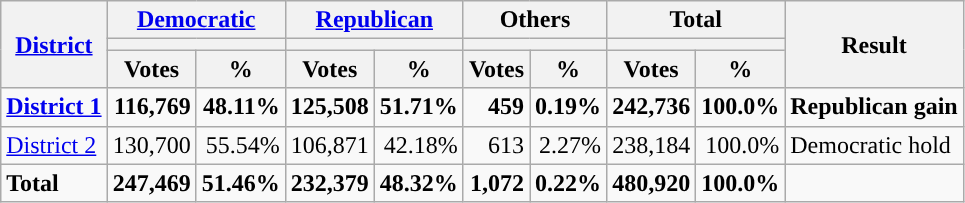<table class="wikitable plainrowheaders sortable" style="font-size:100%; text-align:right;">
<tr>
<th scope=col rowspan=3><a href='#'>District</a></th>
<th scope=col colspan=2><a href='#'>Democratic</a></th>
<th scope=col colspan=2><a href='#'>Republican</a></th>
<th scope=col colspan=2>Others</th>
<th scope=col colspan=2>Total</th>
<th scope=col rowspan=3>Result</th>
</tr>
<tr>
<th scope=col colspan=2 style="background:"></th>
<th scope=col colspan=2 style="background:"></th>
<th scope=col colspan=2></th>
<th scope=col colspan=2></th>
</tr>
<tr>
<th scope=col data-sort-type="number">Votes</th>
<th scope=col data-sort-type="number">%</th>
<th scope=col data-sort-type="number">Votes</th>
<th scope=col data-sort-type="number">%</th>
<th scope=col data-sort-type="number">Votes</th>
<th scope=col data-sort-type="number">%</th>
<th scope=col data-sort-type="number">Votes</th>
<th scope=col data-sort-type="number">%</th>
</tr>
<tr>
<td align=left><strong><a href='#'>District 1</a></strong></td>
<td><strong>116,769</strong></td>
<td><strong>48.11%</strong></td>
<td><strong>125,508</strong></td>
<td><strong>51.71%</strong></td>
<td><strong>459</strong></td>
<td><strong>0.19%</strong></td>
<td><strong>242,736</strong></td>
<td><strong>100.0%</strong></td>
<td align=left><strong>Republican gain</strong></td>
</tr>
<tr>
<td align=left><a href='#'>District 2</a></td>
<td>130,700</td>
<td>55.54%</td>
<td>106,871</td>
<td>42.18%</td>
<td>613</td>
<td>2.27%</td>
<td>238,184</td>
<td>100.0%</td>
<td align=left>Democratic hold</td>
</tr>
<tr class="sortbottom" style="font-weight:bold">
<td align=left>Total</td>
<td>247,469</td>
<td>51.46%</td>
<td>232,379</td>
<td>48.32%</td>
<td>1,072</td>
<td>0.22%</td>
<td>480,920</td>
<td>100.0%</td>
<td></td>
</tr>
</table>
